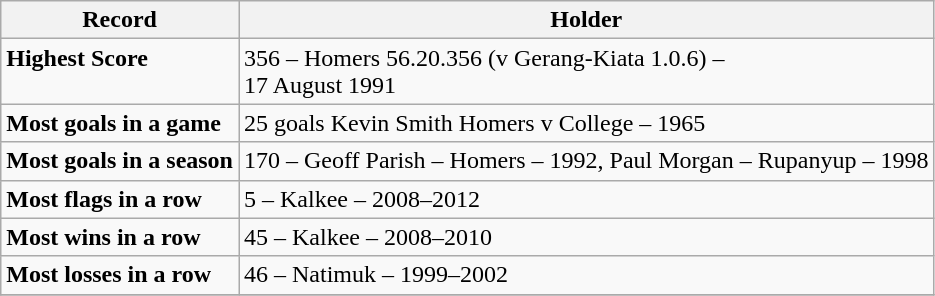<table class="wikitable">
<tr>
<th>Record</th>
<th>Holder</th>
</tr>
<tr style="vertical-align: top;">
<td><strong>Highest Score</strong></td>
<td>356 – Homers 56.20.356 (v Gerang-Kiata 1.0.6) –<br>17 August 1991</td>
</tr>
<tr>
<td><strong>Most goals in a game</strong></td>
<td>25 goals Kevin Smith Homers v College – 1965</td>
</tr>
<tr>
<td><strong>Most goals in a season</strong></td>
<td>170 – Geoff Parish – Homers – 1992, Paul Morgan – Rupanyup – 1998</td>
</tr>
<tr>
<td><strong>Most flags in a row</strong></td>
<td>5 – Kalkee – 2008–2012</td>
</tr>
<tr>
<td><strong>Most wins in a row</strong></td>
<td>45 – Kalkee – 2008–2010</td>
</tr>
<tr>
<td><strong>Most losses in a row</strong></td>
<td>46 – Natimuk – 1999–2002</td>
</tr>
<tr>
</tr>
</table>
